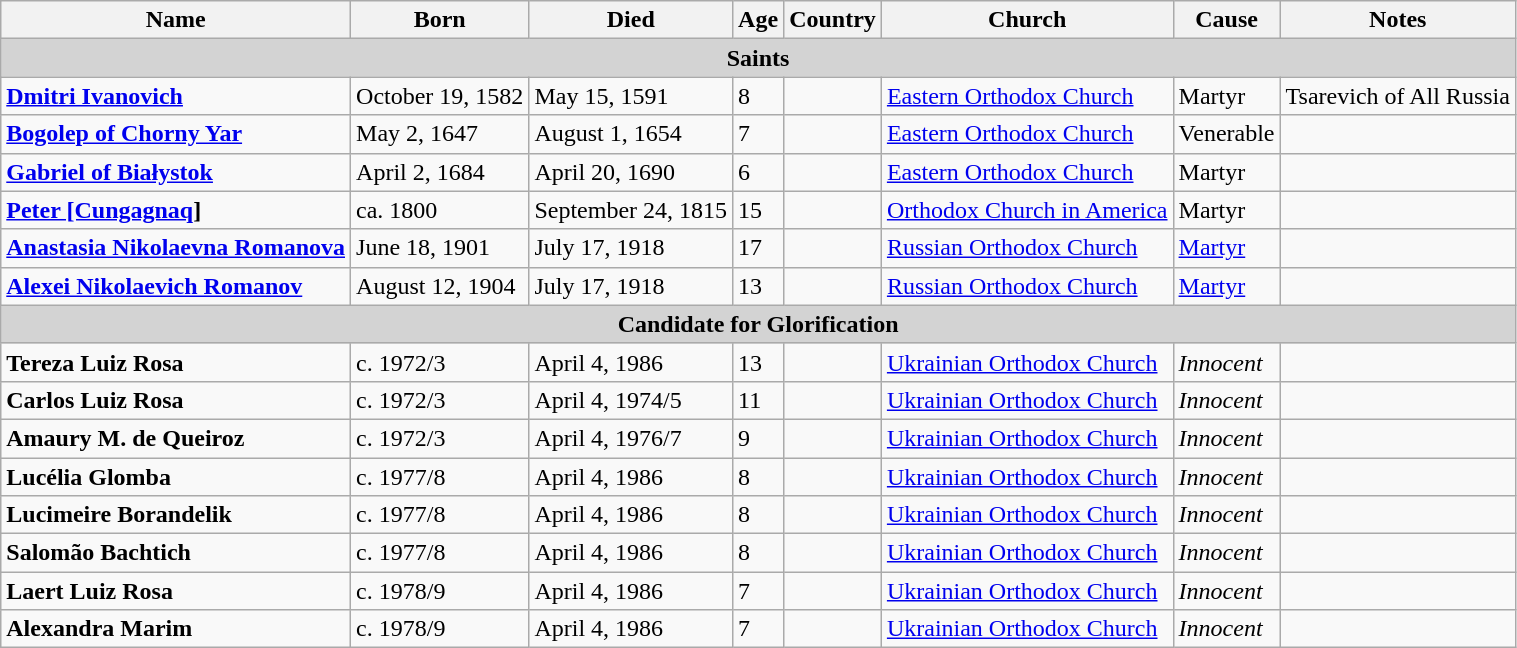<table class="wikitable sortable">
<tr>
<th>Name</th>
<th>Born</th>
<th>Died</th>
<th>Age</th>
<th>Country</th>
<th>Church</th>
<th>Cause</th>
<th>Notes</th>
</tr>
<tr>
<td colspan=8 align=center style="background:lightgray;white-space:nowrap"><strong>Saints</strong></td>
</tr>
<tr>
<td><strong><a href='#'>Dmitri Ivanovich</a></strong></td>
<td>October 19, 1582</td>
<td>May 15, 1591</td>
<td>8</td>
<td></td>
<td><a href='#'>Eastern Orthodox Church</a></td>
<td>Martyr</td>
<td>Tsarevich of All Russia</td>
</tr>
<tr>
<td><strong><a href='#'>Bogolep of Chorny Yar</a></strong></td>
<td>May 2, 1647</td>
<td>August 1, 1654</td>
<td>7</td>
<td></td>
<td><a href='#'>Eastern Orthodox Church</a></td>
<td>Venerable</td>
<td></td>
</tr>
<tr>
<td><strong><a href='#'>Gabriel of Białystok</a></strong></td>
<td>April 2, 1684</td>
<td>April 20, 1690</td>
<td>6</td>
<td></td>
<td><a href='#'>Eastern Orthodox Church</a></td>
<td>Martyr</td>
<td></td>
</tr>
<tr>
<td><strong><a href='#'>Peter [Cungagnaq</a>]</strong></td>
<td>ca. 1800</td>
<td>September 24, 1815</td>
<td>15</td>
<td></td>
<td><a href='#'>Orthodox Church in America</a></td>
<td>Martyr</td>
<td></td>
</tr>
<tr>
<td><strong><a href='#'>Anastasia Nikolaevna Romanova</a></strong></td>
<td>June 18, 1901</td>
<td>July 17, 1918</td>
<td>17</td>
<td></td>
<td><a href='#'>Russian Orthodox Church</a></td>
<td><a href='#'>Martyr</a></td>
<td></td>
</tr>
<tr>
<td><strong><a href='#'>Alexei Nikolaevich Romanov</a></strong></td>
<td>August 12, 1904</td>
<td>July 17, 1918</td>
<td>13</td>
<td></td>
<td><a href='#'>Russian Orthodox Church</a></td>
<td><a href='#'>Martyr</a></td>
<td></td>
</tr>
<tr>
<td colspan=8 align=center style="background:lightgray;white-space:nowrap"><strong>Candidate for Glorification</strong></td>
</tr>
<tr>
<td><strong>Tereza Luiz Rosa</strong></td>
<td>c. 1972/3</td>
<td>April 4, 1986</td>
<td>13</td>
<td></td>
<td><a href='#'>Ukrainian Orthodox Church</a></td>
<td><em>Innocent</em></td>
<td></td>
</tr>
<tr>
<td><strong>Carlos Luiz Rosa</strong></td>
<td>c. 1972/3</td>
<td>April 4, 1974/5</td>
<td>11</td>
<td></td>
<td><a href='#'>Ukrainian Orthodox Church</a></td>
<td><em>Innocent</em></td>
<td></td>
</tr>
<tr>
<td><strong>Amaury M. de Queiroz</strong></td>
<td>c. 1972/3</td>
<td>April 4, 1976/7</td>
<td>9</td>
<td></td>
<td><a href='#'>Ukrainian Orthodox Church</a></td>
<td><em>Innocent</em></td>
<td></td>
</tr>
<tr>
<td><strong>Lucélia Glomba</strong></td>
<td>c. 1977/8</td>
<td>April 4, 1986</td>
<td>8</td>
<td></td>
<td><a href='#'>Ukrainian Orthodox Church</a></td>
<td><em>Innocent</em></td>
<td></td>
</tr>
<tr>
<td><strong>Lucimeire Borandelik</strong></td>
<td>c. 1977/8</td>
<td>April 4, 1986</td>
<td>8</td>
<td></td>
<td><a href='#'>Ukrainian Orthodox Church</a></td>
<td><em>Innocent</em></td>
<td></td>
</tr>
<tr>
<td><strong>Salomão Bachtich</strong></td>
<td>c. 1977/8</td>
<td>April 4, 1986</td>
<td>8</td>
<td></td>
<td><a href='#'>Ukrainian Orthodox Church</a></td>
<td><em>Innocent</em></td>
<td></td>
</tr>
<tr>
<td><strong>Laert Luiz Rosa</strong></td>
<td>c. 1978/9</td>
<td>April 4, 1986</td>
<td>7</td>
<td></td>
<td><a href='#'>Ukrainian Orthodox Church</a></td>
<td><em>Innocent</em></td>
<td></td>
</tr>
<tr>
<td><strong>Alexandra Marim</strong></td>
<td>c. 1978/9</td>
<td>April 4, 1986</td>
<td>7</td>
<td></td>
<td><a href='#'>Ukrainian Orthodox Church</a></td>
<td><em>Innocent</em></td>
<td></td>
</tr>
</table>
